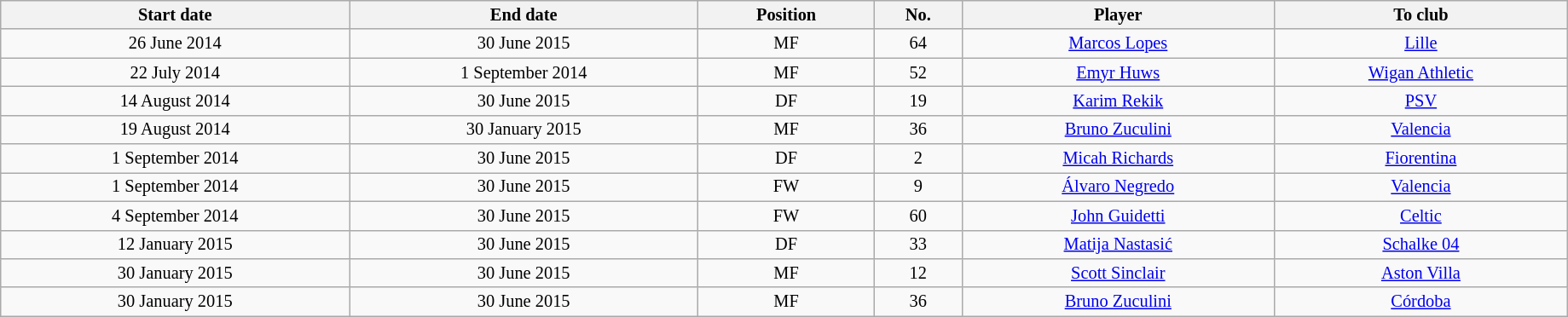<table class="wikitable sortable" style="width:97%; text-align:center; font-size:85%; text-align:centre;">
<tr>
<th>Start date</th>
<th>End date</th>
<th>Position</th>
<th>No.</th>
<th>Player</th>
<th>To club</th>
</tr>
<tr>
<td>26 June 2014</td>
<td>30 June 2015</td>
<td>MF</td>
<td>64</td>
<td> <a href='#'>Marcos Lopes</a></td>
<td> <a href='#'>Lille</a></td>
</tr>
<tr>
<td>22 July 2014</td>
<td>1 September 2014</td>
<td>MF</td>
<td>52</td>
<td> <a href='#'>Emyr Huws</a></td>
<td> <a href='#'>Wigan Athletic</a></td>
</tr>
<tr>
<td>14 August 2014</td>
<td>30 June 2015</td>
<td>DF</td>
<td>19</td>
<td> <a href='#'>Karim Rekik</a></td>
<td> <a href='#'>PSV</a></td>
</tr>
<tr>
<td>19 August 2014</td>
<td>30 January 2015</td>
<td>MF</td>
<td>36</td>
<td> <a href='#'>Bruno Zuculini</a></td>
<td> <a href='#'>Valencia</a></td>
</tr>
<tr>
<td>1 September 2014</td>
<td>30 June 2015</td>
<td>DF</td>
<td>2</td>
<td> <a href='#'>Micah Richards</a></td>
<td> <a href='#'>Fiorentina</a></td>
</tr>
<tr>
<td>1 September 2014</td>
<td>30 June 2015</td>
<td>FW</td>
<td>9</td>
<td> <a href='#'>Álvaro Negredo</a></td>
<td> <a href='#'>Valencia</a></td>
</tr>
<tr>
<td>4 September 2014</td>
<td>30 June 2015</td>
<td>FW</td>
<td>60</td>
<td> <a href='#'>John Guidetti</a></td>
<td> <a href='#'>Celtic</a></td>
</tr>
<tr>
<td>12 January 2015</td>
<td>30 June 2015</td>
<td>DF</td>
<td>33</td>
<td> <a href='#'>Matija Nastasić</a></td>
<td> <a href='#'>Schalke 04</a></td>
</tr>
<tr>
<td>30 January 2015</td>
<td>30 June 2015</td>
<td>MF</td>
<td>12</td>
<td> <a href='#'>Scott Sinclair</a></td>
<td> <a href='#'>Aston Villa</a></td>
</tr>
<tr>
<td>30 January 2015</td>
<td>30 June 2015</td>
<td>MF</td>
<td>36</td>
<td> <a href='#'>Bruno Zuculini</a></td>
<td> <a href='#'>Córdoba</a></td>
</tr>
</table>
